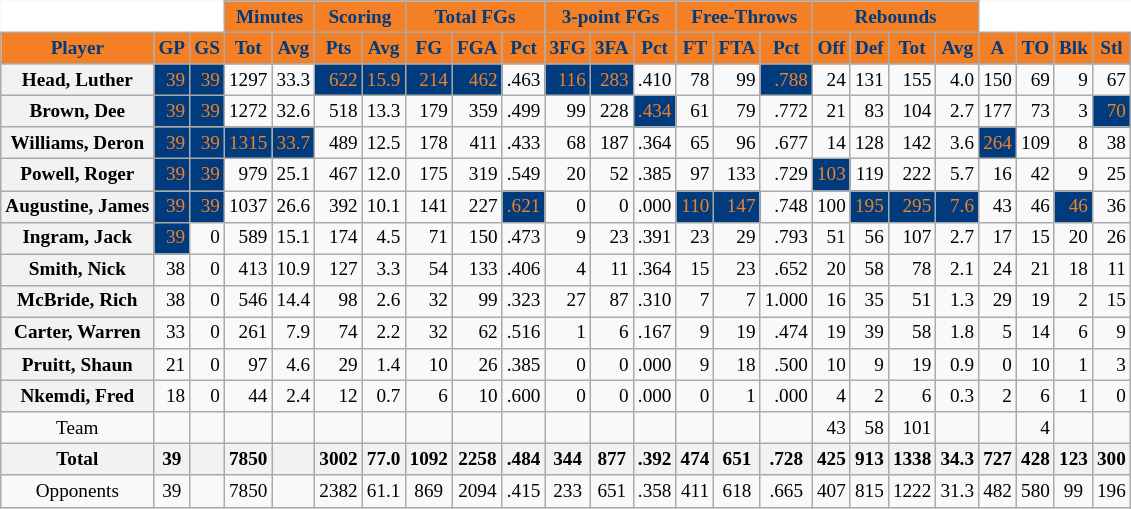<table class="wikitable sortable" border="1" style="font-size: 80%;">
<tr>
<th colspan="3" style="border-top-style:hidden; border-left-style:hidden; background: white;"></th>
<th colspan="2" style="background:#F47F24; color:#003C7D;">Minutes</th>
<th colspan="2" style="background:#F47F24; color:#003C7D;">Scoring</th>
<th colspan="3" style="background:#F47F24; color:#003C7D;">Total FGs</th>
<th colspan="3" style="background:#F47F24; color:#003C7D;">3-point FGs</th>
<th colspan="3" style="background:#F47F24; color:#003C7D;">Free-Throws</th>
<th colspan="4" style="background:#F47F24; color:#003C7D;">Rebounds</th>
<th colspan="4" style="border-top-style:hidden; border-right-style:hidden; background: white;"></th>
</tr>
<tr>
<th scope="col" style="background:#F47F24; color:#003C7D;">Player</th>
<th scope="col" style="background:#F47F24; color:#003C7D;">GP</th>
<th scope="col" style="background:#F47F24; color:#003C7D;">GS</th>
<th scope="col" style="background:#F47F24; color:#003C7D;">Tot</th>
<th scope="col" style="background:#F47F24; color:#003C7D;">Avg</th>
<th scope="col" style="background:#F47F24; color:#003C7D;">Pts</th>
<th scope="col" style="background:#F47F24; color:#003C7D;">Avg</th>
<th scope="col" style="background:#F47F24; color:#003C7D;">FG</th>
<th scope="col" style="background:#F47F24; color:#003C7D;">FGA</th>
<th scope="col" style="background:#F47F24; color:#003C7D;">Pct</th>
<th scope="col" style="background:#F47F24; color:#003C7D;">3FG</th>
<th scope="col" style="background:#F47F24; color:#003C7D;">3FA</th>
<th scope="col" style="background:#F47F24; color:#003C7D;">Pct</th>
<th scope="col" style="background:#F47F24; color:#003C7D;">FT</th>
<th scope="col" style="background:#F47F24; color:#003C7D;">FTA</th>
<th scope="col" style="background:#F47F24; color:#003C7D;">Pct</th>
<th scope="col" style="background:#F47F24; color:#003C7D;">Off</th>
<th scope="col" style="background:#F47F24; color:#003C7D;">Def</th>
<th scope="col" style="background:#F47F24; color:#003C7D;">Tot</th>
<th scope="col" style="background:#F47F24; color:#003C7D;">Avg</th>
<th scope="col" style="background:#F47F24; color:#003C7D;">A</th>
<th scope="col" style="background:#F47F24; color:#003C7D;">TO</th>
<th scope="col" style="background:#F47F24; color:#003C7D;">Blk</th>
<th scope="col" style="background:#F47F24; color:#003C7D;">Stl</th>
</tr>
<tr>
<th style=white-space:nowrap>Head, Luther</th>
<td align="right" style="background:#003C7D; color:#F47F24;">39</td>
<td align="right" style="background:#003C7D; color:#F47F24;">39</td>
<td align="right">1297</td>
<td align="right">33.3</td>
<td align="right" style="background:#003C7D; color:#F47F24;">622</td>
<td align="right" style="background:#003C7D; color:#F47F24;">15.9</td>
<td align="right" style="background:#003C7D; color:#F47F24;">214</td>
<td align="right" style="background:#003C7D; color:#F47F24;">462</td>
<td align="right">.463</td>
<td align="right" style="background:#003C7D; color:#F47F24;">116</td>
<td align="right" style="background:#003C7D; color:#F47F24;">283</td>
<td align="right">.410</td>
<td align="right">78</td>
<td align="right">99</td>
<td align="right" style="background:#003C7D; color:#F47F24;">.788</td>
<td align="right">24</td>
<td align="right">131</td>
<td align="right">155</td>
<td align="right">4.0</td>
<td align="right">150</td>
<td align="right">69</td>
<td align="right">9</td>
<td align="right">67</td>
</tr>
<tr>
<th style=white-space:nowrap>Brown, Dee</th>
<td align="right" style="background:#003C7D; color:#F47F24;">39</td>
<td align="right" style="background:#003C7D; color:#F47F24;">39</td>
<td align="right">1272</td>
<td align="right">32.6</td>
<td align="right">518</td>
<td align="right">13.3</td>
<td align="right">179</td>
<td align="right">359</td>
<td align="right">.499</td>
<td align="right">99</td>
<td align="right">228</td>
<td align="right" style="background:#003C7D; color:#F47F24;">.434</td>
<td align="right">61</td>
<td align="right">79</td>
<td align="right">.772</td>
<td align="right">21</td>
<td align="right">83</td>
<td align="right">104</td>
<td align="right">2.7</td>
<td align="right">177</td>
<td align="right">73</td>
<td align="right">3</td>
<td align="right" style="background:#003C7D; color:#F47F24;">70</td>
</tr>
<tr>
<th style=white-space:nowrap>Williams, Deron</th>
<td align="right" style="background:#003C7D; color:#F47F24;">39</td>
<td align="right" style="background:#003C7D; color:#F47F24;">39</td>
<td align="right" style="background:#003C7D; color:#F47F24;">1315</td>
<td align="right" style="background:#003C7D; color:#F47F24;">33.7</td>
<td align="right">489</td>
<td align="right">12.5</td>
<td align="right">178</td>
<td align="right">411</td>
<td align="right">.433</td>
<td align="right">68</td>
<td align="right">187</td>
<td align="right">.364</td>
<td align="right">65</td>
<td align="right">96</td>
<td align="right">.677</td>
<td align="right">14</td>
<td align="right">128</td>
<td align="right">142</td>
<td align="right">3.6</td>
<td align="right" style="background:#003C7D; color:#F47F24;">264</td>
<td align="right">109</td>
<td align="right">8</td>
<td align="right">38</td>
</tr>
<tr>
<th style=white-space:nowrap>Powell, Roger</th>
<td align="right" style="background:#003C7D; color:#F47F24;">39</td>
<td align="right" style="background:#003C7D; color:#F47F24;">39</td>
<td align="right">979</td>
<td align="right">25.1</td>
<td align="right">467</td>
<td align="right">12.0</td>
<td align="right">175</td>
<td align="right">319</td>
<td align="right">.549</td>
<td align="right">20</td>
<td align="right">52</td>
<td align="right">.385</td>
<td align="right">97</td>
<td align="right">133</td>
<td align="right">.729</td>
<td align="right" style="background:#003C7D; color:#F47F24;">103</td>
<td align="right">119</td>
<td align="right">222</td>
<td align="right">5.7</td>
<td align="right">16</td>
<td align="right">42</td>
<td align="right">9</td>
<td align="right">25</td>
</tr>
<tr>
<th style=white-space:nowrap>Augustine, James</th>
<td align="right" style="background:#003C7D; color:#F47F24;">39</td>
<td align="right" style="background:#003C7D; color:#F47F24;">39</td>
<td align="right">1037</td>
<td align="right">26.6</td>
<td align="right">392</td>
<td align="right">10.1</td>
<td align="right">141</td>
<td align="right">227</td>
<td align="right" style="background:#003C7D; color:#F47F24;">.621</td>
<td align="right">0</td>
<td align="right">0</td>
<td align="right">.000</td>
<td align="right" style="background:#003C7D; color:#F47F24;">110</td>
<td align="right" style="background:#003C7D; color:#F47F24;">147</td>
<td align="right">.748</td>
<td align="right">100</td>
<td align="right" style="background:#003C7D; color:#F47F24;">195</td>
<td align="right" style="background:#003C7D; color:#F47F24;">295</td>
<td align="right" style="background:#003C7D; color:#F47F24;">7.6</td>
<td align="right">43</td>
<td align="right">46</td>
<td align="right" style="background:#003C7D; color:#F47F24;">46</td>
<td align="right">36</td>
</tr>
<tr>
<th style=white-space:nowrap>Ingram, Jack</th>
<td align="right" style="background:#003C7D; color:#F47F24;">39</td>
<td align="right">0</td>
<td align="right">589</td>
<td align="right">15.1</td>
<td align="right">174</td>
<td align="right">4.5</td>
<td align="right">71</td>
<td align="right">150</td>
<td align="right">.473</td>
<td align="right">9</td>
<td align="right">23</td>
<td align="right">.391</td>
<td align="right">23</td>
<td align="right">29</td>
<td align="right">.793</td>
<td align="right">51</td>
<td align="right">56</td>
<td align="right">107</td>
<td align="right">2.7</td>
<td align="right">17</td>
<td align="right">15</td>
<td align="right">20</td>
<td align="right">26</td>
</tr>
<tr>
<th style=white-space:nowrap>Smith, Nick</th>
<td align="right">38</td>
<td align="right">0</td>
<td align="right">413</td>
<td align="right">10.9</td>
<td align="right">127</td>
<td align="right">3.3</td>
<td align="right">54</td>
<td align="right">133</td>
<td align="right">.406</td>
<td align="right">4</td>
<td align="right">11</td>
<td align="right">.364</td>
<td align="right">15</td>
<td align="right">23</td>
<td align="right">.652</td>
<td align="right">20</td>
<td align="right">58</td>
<td align="right">78</td>
<td align="right">2.1</td>
<td align="right">24</td>
<td align="right">21</td>
<td align="right">18</td>
<td align="right">11</td>
</tr>
<tr>
<th style=white-space:nowrap>McBride, Rich</th>
<td align="right">38</td>
<td align="right">0</td>
<td align="right">546</td>
<td align="right">14.4</td>
<td align="right">98</td>
<td align="right">2.6</td>
<td align="right">32</td>
<td align="right">99</td>
<td align="right">.323</td>
<td align="right">27</td>
<td align="right">87</td>
<td align="right">.310</td>
<td align="right">7</td>
<td align="right">7</td>
<td align="right">1.000</td>
<td align="right">16</td>
<td align="right">35</td>
<td align="right">51</td>
<td align="right">1.3</td>
<td align="right">29</td>
<td align="right">19</td>
<td align="right">2</td>
<td align="right">15</td>
</tr>
<tr>
<th style=white-space:nowrap>Carter, Warren</th>
<td align="right">33</td>
<td align="right">0</td>
<td align="right">261</td>
<td align="right">7.9</td>
<td align="right">74</td>
<td align="right">2.2</td>
<td align="right">32</td>
<td align="right">62</td>
<td align="right">.516</td>
<td align="right">1</td>
<td align="right">6</td>
<td align="right">.167</td>
<td align="right">9</td>
<td align="right">19</td>
<td align="right">.474</td>
<td align="right">19</td>
<td align="right">39</td>
<td align="right">58</td>
<td align="right">1.8</td>
<td align="right">5</td>
<td align="right">14</td>
<td align="right">6</td>
<td align="right">9</td>
</tr>
<tr>
<th style=white-space:nowrap>Pruitt, Shaun</th>
<td align="right">21</td>
<td align="right">0</td>
<td align="right">97</td>
<td align="right">4.6</td>
<td align="right">29</td>
<td align="right">1.4</td>
<td align="right">10</td>
<td align="right">26</td>
<td align="right">.385</td>
<td align="right">0</td>
<td align="right">0</td>
<td align="right">.000</td>
<td align="right">9</td>
<td align="right">18</td>
<td align="right">.500</td>
<td align="right">10</td>
<td align="right">9</td>
<td align="right">19</td>
<td align="right">0.9</td>
<td align="right">0</td>
<td align="right">10</td>
<td align="right">1</td>
<td align="right">3</td>
</tr>
<tr>
<th style=white-space:nowrap>Nkemdi, Fred</th>
<td align="right">18</td>
<td align="right">0</td>
<td align="right">44</td>
<td align="right">2.4</td>
<td align="right">12</td>
<td align="right">0.7</td>
<td align="right">6</td>
<td align="right">10</td>
<td align="right">.600</td>
<td align="right">0</td>
<td align="right">0</td>
<td align="right">.000</td>
<td align="right">0</td>
<td align="right">1</td>
<td align="right">.000</td>
<td align="right">4</td>
<td align="right">2</td>
<td align="right">6</td>
<td align="right">0.3</td>
<td align="right">2</td>
<td align="right">6</td>
<td align="right">1</td>
<td align="right">0</td>
</tr>
<tr class="sortbottom">
<td align="center">Team</td>
<td align="right"></td>
<td align="right"></td>
<td align="right"></td>
<td align="right"></td>
<td align="right"></td>
<td align="right"></td>
<td align="right"></td>
<td align="right"></td>
<td align="right"></td>
<td align="right"></td>
<td align="right"></td>
<td align="right"></td>
<td align="right"></td>
<td align="right"></td>
<td align="right"></td>
<td align="right">43</td>
<td align="right">58</td>
<td align="right">101</td>
<td align="right"></td>
<td align="right"></td>
<td align="right">4</td>
<td align="right"></td>
<td align="right"></td>
</tr>
<tr class="sortbottom">
<th>Total</th>
<th align="right">39</th>
<th align="right"></th>
<th align="right">7850</th>
<th align="right"></th>
<th align="right">3002</th>
<th align="right">77.0</th>
<th align="right">1092</th>
<th align="right">2258</th>
<th align="right">.484</th>
<th align="right">344</th>
<th align="right">877</th>
<th align="right">.392</th>
<th align="right">474</th>
<th align="right">651</th>
<th align="right">.728</th>
<th align="right">425</th>
<th align="right">913</th>
<th align="right">1338</th>
<th align="right">34.3</th>
<th align="right">727</th>
<th align="right">428</th>
<th align="right">123</th>
<th align="right">300</th>
</tr>
<tr class="sortbottom">
<td align="center">Opponents</td>
<td align="center">39</td>
<td align="center"></td>
<td align="center">7850</td>
<td align="center"></td>
<td align="center">2382</td>
<td align="center">61.1</td>
<td align="center">869</td>
<td align="center">2094</td>
<td align="center">.415</td>
<td align="center">233</td>
<td align="center">651</td>
<td align="center">.358</td>
<td align="center">411</td>
<td align="center">618</td>
<td align="center">.665</td>
<td align="center">407</td>
<td align="center">815</td>
<td align="center">1222</td>
<td align="center">31.3</td>
<td align="center">482</td>
<td align="center">580</td>
<td align="center">99</td>
<td align="center">196</td>
</tr>
</table>
